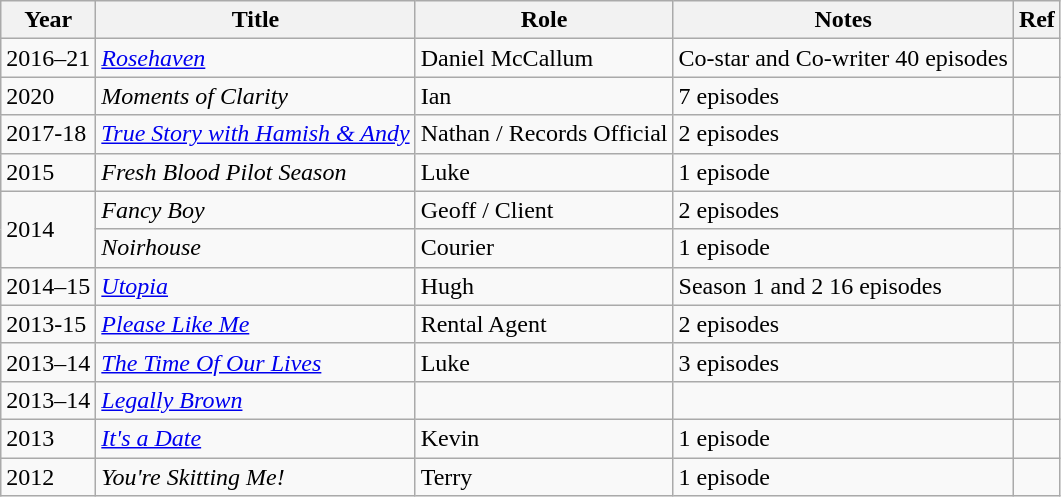<table class="wikitable">
<tr>
<th>Year</th>
<th>Title</th>
<th>Role</th>
<th>Notes</th>
<th>Ref</th>
</tr>
<tr>
<td>2016–21</td>
<td><em><a href='#'>Rosehaven</a></em></td>
<td>Daniel McCallum</td>
<td>Co-star and Co-writer 40 episodes</td>
<td></td>
</tr>
<tr>
<td>2020</td>
<td><em>Moments of Clarity</em></td>
<td>Ian</td>
<td>7 episodes</td>
<td></td>
</tr>
<tr>
<td>2017-18</td>
<td><em><a href='#'>True Story with Hamish & Andy</a></em></td>
<td>Nathan / Records Official</td>
<td>2 episodes</td>
<td></td>
</tr>
<tr>
<td>2015</td>
<td><em>Fresh Blood Pilot Season</em></td>
<td>Luke</td>
<td>1 episode</td>
<td></td>
</tr>
<tr>
<td rowspan="2">2014</td>
<td><em>Fancy Boy</em></td>
<td>Geoff / Client</td>
<td>2 episodes</td>
<td></td>
</tr>
<tr>
<td><em>Noirhouse</em></td>
<td>Courier</td>
<td>1 episode</td>
<td></td>
</tr>
<tr>
<td>2014–15</td>
<td><em><a href='#'>Utopia</a></em></td>
<td>Hugh</td>
<td>Season 1 and 2 16 episodes</td>
<td></td>
</tr>
<tr>
<td>2013-15</td>
<td><em><a href='#'>Please Like Me</a></em></td>
<td>Rental Agent</td>
<td>2 episodes</td>
<td></td>
</tr>
<tr>
<td>2013–14</td>
<td><em><a href='#'>The Time Of Our Lives</a></em></td>
<td>Luke</td>
<td>3 episodes</td>
<td></td>
</tr>
<tr>
<td>2013–14</td>
<td><em><a href='#'>Legally Brown</a></em></td>
<td></td>
<td></td>
<td></td>
</tr>
<tr>
<td>2013</td>
<td><em><a href='#'>It's a Date</a></em></td>
<td>Kevin</td>
<td>1 episode</td>
<td></td>
</tr>
<tr>
<td>2012</td>
<td><em>You're Skitting Me!</em></td>
<td>Terry</td>
<td>1 episode</td>
<td></td>
</tr>
</table>
